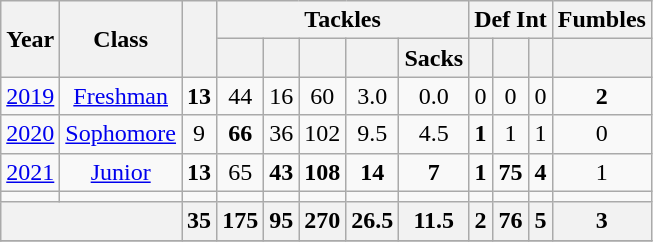<table class="wikitable" style="text-align:center;">
<tr>
<th rowspan="2">Year</th>
<th rowspan="2">Class</th>
<th rowspan="2"></th>
<th colspan="5">Tackles</th>
<th colspan="3">Def Int</th>
<th colspan="1">Fumbles</th>
</tr>
<tr>
<th></th>
<th></th>
<th></th>
<th></th>
<th>Sacks</th>
<th></th>
<th></th>
<th></th>
<th></th>
</tr>
<tr>
<td><a href='#'>2019</a></td>
<td><a href='#'>Freshman</a></td>
<td><strong>13</strong></td>
<td>44</td>
<td>16</td>
<td>60</td>
<td>3.0</td>
<td>0.0</td>
<td>0</td>
<td>0</td>
<td>0</td>
<td><strong>2</strong></td>
</tr>
<tr>
<td><a href='#'>2020</a></td>
<td><a href='#'>Sophomore</a></td>
<td>9</td>
<td><strong>66</strong></td>
<td>36</td>
<td>102</td>
<td>9.5</td>
<td>4.5</td>
<td><strong>1</strong></td>
<td>1</td>
<td>1</td>
<td>0</td>
</tr>
<tr>
<td><a href='#'>2021</a></td>
<td><a href='#'>Junior</a></td>
<td><strong>13</strong></td>
<td>65</td>
<td><strong>43</strong></td>
<td><strong>108</strong></td>
<td><strong>14</strong></td>
<td><strong>7</strong></td>
<td><strong>1</strong></td>
<td><strong>75</strong></td>
<td><strong>4</strong></td>
<td>1</td>
</tr>
<tr>
<td></td>
<td></td>
<td></td>
<td></td>
<td></td>
<td></td>
<td></td>
<td></td>
<td></td>
<td></td>
<td></td>
<td></td>
</tr>
<tr>
<th colspan="2"></th>
<th>35</th>
<th>175</th>
<th>95</th>
<th>270</th>
<th>26.5</th>
<th>11.5</th>
<th>2</th>
<th>76</th>
<th>5</th>
<th>3</th>
</tr>
<tr>
</tr>
</table>
